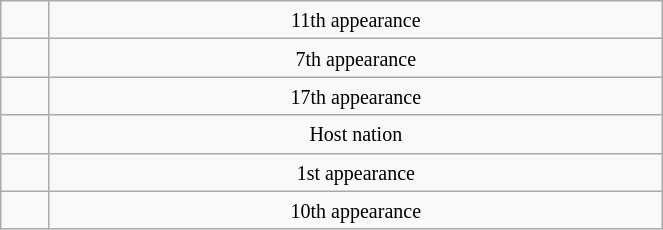<table class="wikitable" width=35%>
<tr align=center>
<td></td>
<td><small>11th appearance</small></td>
</tr>
<tr align=center>
<td></td>
<td><small>7th appearance</small></td>
</tr>
<tr align=center>
<td></td>
<td><small>17th appearance</small></td>
</tr>
<tr align=center>
<td></td>
<td><small>Host nation</small></td>
</tr>
<tr align=center>
<td></td>
<td><small>1st appearance</small></td>
</tr>
<tr align=center>
<td></td>
<td><small>10th appearance</small></td>
</tr>
</table>
